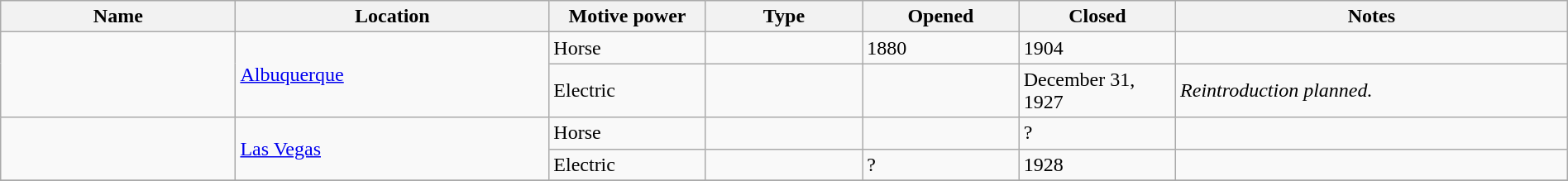<table class="wikitable sortable" width=100%>
<tr>
<th width=15%>Name</th>
<th width=20%>Location</th>
<th width=10%>Motive power</th>
<th width=10%>Type</th>
<th width=10%>Opened</th>
<th width=10%>Closed</th>
<th class="unsortable" width=25%>Notes</th>
</tr>
<tr>
<td rowspan="2"> </td>
<td rowspan="2"><a href='#'>Albuquerque</a></td>
<td>Horse</td>
<td> </td>
<td>1880</td>
<td>1904</td>
<td> </td>
</tr>
<tr>
<td>Electric</td>
<td> </td>
<td></td>
<td>December 31, 1927</td>
<td><em>Reintroduction planned.</em></td>
</tr>
<tr>
<td rowspan=2> </td>
<td rowspan=2><a href='#'>Las Vegas</a></td>
<td>Horse</td>
<td> </td>
<td></td>
<td>?</td>
<td> </td>
</tr>
<tr>
<td>Electric</td>
<td> </td>
<td>?</td>
<td>1928</td>
<td> </td>
</tr>
<tr>
</tr>
</table>
